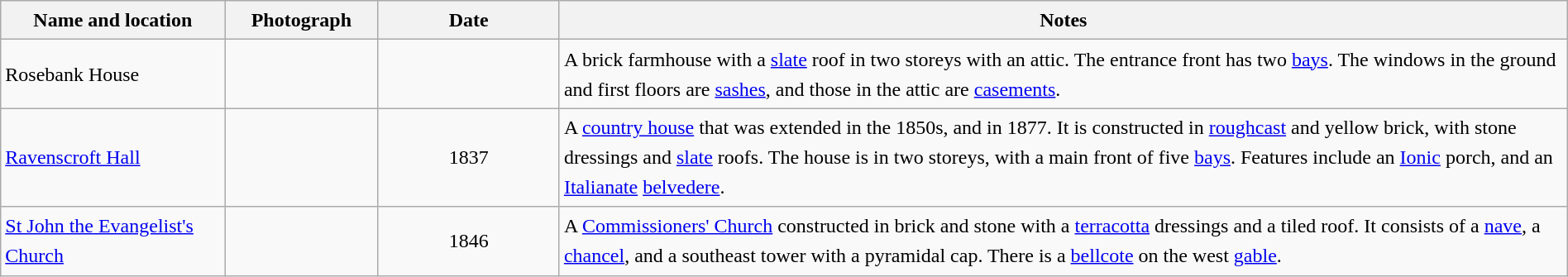<table class="wikitable sortable plainrowheaders" style="width:100%;border:0px;text-align:left;line-height:150%;">
<tr>
<th scope="col"  style="width:150px">Name and location</th>
<th scope="col"  style="width:100px" class="unsortable">Photograph</th>
<th scope="col"  style="width:120px">Date</th>
<th scope="col"  style="width:700px" class="unsortable">Notes</th>
</tr>
<tr>
<td>Rosebank House<br><small></small></td>
<td></td>
<td align="center"></td>
<td>A brick farmhouse with a <a href='#'>slate</a> roof in two storeys with an attic.  The entrance front has two <a href='#'>bays</a>. The windows in the ground and first floors are <a href='#'>sashes</a>, and those in the attic are <a href='#'>casements</a>.</td>
</tr>
<tr>
<td><a href='#'>Ravenscroft Hall</a><br><small></small></td>
<td></td>
<td align="center">1837</td>
<td>A <a href='#'>country house</a> that was extended in the 1850s, and in 1877.  It is constructed in <a href='#'>roughcast</a> and yellow brick, with stone dressings and <a href='#'>slate</a> roofs.  The house is in two storeys, with a main front of five <a href='#'>bays</a>.  Features include an <a href='#'>Ionic</a> porch, and an <a href='#'>Italianate</a> <a href='#'>belvedere</a>.</td>
</tr>
<tr>
<td><a href='#'>St John the Evangelist's Church</a><br><small></small></td>
<td></td>
<td align="center">1846</td>
<td>A <a href='#'>Commissioners' Church</a> constructed in brick and stone with a <a href='#'>terracotta</a> dressings and a tiled roof.  It consists of a <a href='#'>nave</a>, a <a href='#'>chancel</a>, and a southeast tower with a pyramidal cap. There is a <a href='#'>bellcote</a> on the west <a href='#'>gable</a>.</td>
</tr>
<tr>
</tr>
</table>
